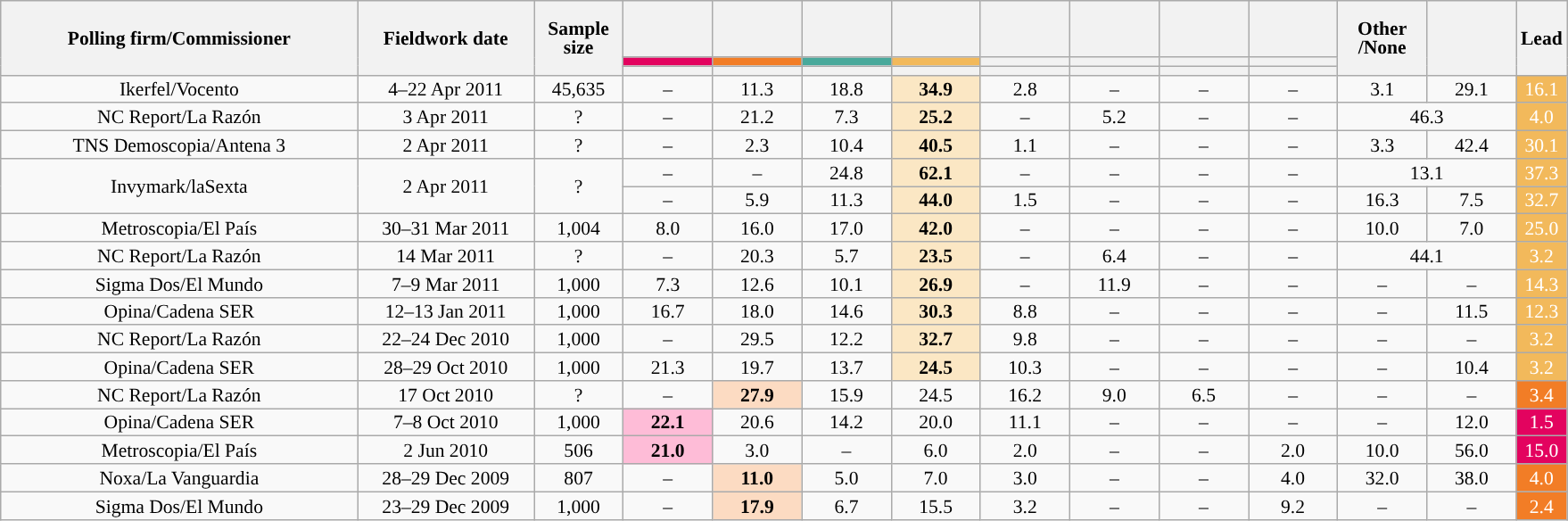<table class="wikitable collapsible collapsed" style="text-align:center; font-size:90%; line-height:14px;">
<tr style="height:42px;">
<th style="width:260px;" rowspan="3">Polling firm/Commissioner</th>
<th style="width:125px;" rowspan="3">Fieldwork date</th>
<th style="width:60px;" rowspan="3">Sample size</th>
<th style="width:60px;"></th>
<th style="width:60px;"></th>
<th style="width:60px;"></th>
<th style="width:60px;"></th>
<th style="width:60px;"></th>
<th style="width:60px;"></th>
<th style="width:60px;"></th>
<th style="width:60px;"></th>
<th style="width:60px;" rowspan="3">Other<br>/None</th>
<th style="width:60px;" rowspan="3"></th>
<th style="width:30px;" rowspan="3">Lead</th>
</tr>
<tr>
<th style="color:inherit;background:#E3035F;"></th>
<th style="color:inherit;background:#F27D26;"></th>
<th style="color:inherit;background:#49A99B;"></th>
<th style="color:inherit;background:#F2B95B;"></th>
<th style="color:inherit;background:"></th>
<th style="color:inherit;background:"></th>
<th style="color:inherit;background:"></th>
<th style="color:inherit;background:"></th>
</tr>
<tr>
<th></th>
<th></th>
<th></th>
<th></th>
<th></th>
<th></th>
<th></th>
<th></th>
</tr>
<tr>
<td>Ikerfel/Vocento</td>
<td>4–22 Apr 2011</td>
<td>45,635</td>
<td>–</td>
<td>11.3</td>
<td>18.8</td>
<td style="color:inherit;background:#FBE7C4;"><strong>34.9</strong></td>
<td>2.8</td>
<td>–</td>
<td>–</td>
<td>–</td>
<td>3.1</td>
<td>29.1</td>
<td style="color:inherit;background:#F2B95B; color:white;">16.1</td>
</tr>
<tr>
<td>NC Report/La Razón</td>
<td>3 Apr 2011</td>
<td>?</td>
<td>–</td>
<td>21.2</td>
<td>7.3</td>
<td style="color:inherit;background:#FBE7C4;"><strong>25.2</strong></td>
<td>–</td>
<td>5.2</td>
<td>–</td>
<td>–</td>
<td colspan="2">46.3</td>
<td style="color:inherit;background:#F2B95B; color:white;">4.0</td>
</tr>
<tr>
<td>TNS Demoscopia/Antena 3</td>
<td>2 Apr 2011</td>
<td>?</td>
<td>–</td>
<td>2.3</td>
<td>10.4</td>
<td style="color:inherit;background:#FBE7C4;"><strong>40.5</strong></td>
<td>1.1</td>
<td>–</td>
<td>–</td>
<td>–</td>
<td>3.3</td>
<td>42.4</td>
<td style="color:inherit;background:#F2B95B; color:white;">30.1</td>
</tr>
<tr>
<td rowspan="2">Invymark/laSexta</td>
<td rowspan="2">2 Apr 2011</td>
<td rowspan="2">?</td>
<td>–</td>
<td>–</td>
<td>24.8</td>
<td style="color:inherit;background:#FBE7C4;"><strong>62.1</strong></td>
<td>–</td>
<td>–</td>
<td>–</td>
<td>–</td>
<td colspan="2">13.1</td>
<td style="color:inherit;background:#F2B95B; color:white;">37.3</td>
</tr>
<tr>
<td>–</td>
<td>5.9</td>
<td>11.3</td>
<td style="color:inherit;background:#FBE7C4;"><strong>44.0</strong></td>
<td>1.5</td>
<td>–</td>
<td>–</td>
<td>–</td>
<td>16.3</td>
<td>7.5</td>
<td style="color:inherit;background:#F2B95B; color:white;">32.7</td>
</tr>
<tr>
<td>Metroscopia/El País</td>
<td>30–31 Mar 2011</td>
<td>1,004</td>
<td>8.0</td>
<td>16.0</td>
<td>17.0</td>
<td style="color:inherit;background:#FBE7C4;"><strong>42.0</strong></td>
<td>–</td>
<td>–</td>
<td>–</td>
<td>–</td>
<td>10.0</td>
<td>7.0</td>
<td style="color:inherit;background:#F2B95B; color:white;">25.0</td>
</tr>
<tr>
<td>NC Report/La Razón</td>
<td>14 Mar 2011</td>
<td>?</td>
<td>–</td>
<td>20.3</td>
<td>5.7</td>
<td style="color:inherit;background:#FBE7C4;"><strong>23.5</strong></td>
<td>–</td>
<td>6.4</td>
<td>–</td>
<td>–</td>
<td colspan="2">44.1</td>
<td style="color:inherit;background:#F2B95B; color:white;">3.2</td>
</tr>
<tr>
<td>Sigma Dos/El Mundo</td>
<td>7–9 Mar 2011</td>
<td>1,000</td>
<td>7.3</td>
<td>12.6</td>
<td>10.1</td>
<td style="color:inherit;background:#FBE7C4;"><strong>26.9</strong></td>
<td>–</td>
<td>11.9</td>
<td>–</td>
<td>–</td>
<td>–</td>
<td>–</td>
<td style="color:inherit;background:#F2B95B; color:white;">14.3</td>
</tr>
<tr>
<td>Opina/Cadena SER</td>
<td>12–13 Jan 2011</td>
<td>1,000</td>
<td>16.7</td>
<td>18.0</td>
<td>14.6</td>
<td style="color:inherit;background:#FBE7C4;"><strong>30.3</strong></td>
<td>8.8</td>
<td>–</td>
<td>–</td>
<td>–</td>
<td>–</td>
<td>11.5</td>
<td style="color:inherit;background:#F2B95B; color:white;">12.3</td>
</tr>
<tr>
<td>NC Report/La Razón</td>
<td>22–24 Dec 2010</td>
<td>1,000</td>
<td>–</td>
<td>29.5</td>
<td>12.2</td>
<td style="color:inherit;background:#FBE7C4;"><strong>32.7</strong></td>
<td>9.8</td>
<td>–</td>
<td>–</td>
<td>–</td>
<td>–</td>
<td>–</td>
<td style="color:inherit;background:#F2B95B; color:white;">3.2</td>
</tr>
<tr>
<td>Opina/Cadena SER</td>
<td>28–29 Oct 2010</td>
<td>1,000</td>
<td>21.3</td>
<td>19.7</td>
<td>13.7</td>
<td style="color:inherit;background:#FBE7C4;"><strong>24.5</strong></td>
<td>10.3</td>
<td>–</td>
<td>–</td>
<td>–</td>
<td>–</td>
<td>10.4</td>
<td style="color:inherit;background:#F2B95B; color:white;">3.2</td>
</tr>
<tr>
<td>NC Report/La Razón</td>
<td>17 Oct 2010</td>
<td>?</td>
<td>–</td>
<td style="color:inherit;background:#FCDBC2;"><strong>27.9</strong></td>
<td>15.9</td>
<td>24.5</td>
<td>16.2</td>
<td>9.0</td>
<td>6.5</td>
<td>–</td>
<td>–</td>
<td>–</td>
<td style="color:inherit;background:#F27D26; color:white;">3.4</td>
</tr>
<tr>
<td>Opina/Cadena SER</td>
<td>7–8 Oct 2010</td>
<td>1,000</td>
<td style="color:inherit;background:#FEBCD7;"><strong>22.1</strong></td>
<td>20.6</td>
<td>14.2</td>
<td>20.0</td>
<td>11.1</td>
<td>–</td>
<td>–</td>
<td>–</td>
<td>–</td>
<td>12.0</td>
<td style="color:inherit;background:#E3035F; color:white;">1.5</td>
</tr>
<tr>
<td>Metroscopia/El País</td>
<td>2 Jun 2010</td>
<td>506</td>
<td style="color:inherit;background:#FEBCD7;"><strong>21.0</strong></td>
<td>3.0</td>
<td>–</td>
<td>6.0</td>
<td>2.0</td>
<td>–</td>
<td>–</td>
<td>2.0</td>
<td>10.0</td>
<td>56.0</td>
<td style="color:inherit;background:#E3035F; color:white;">15.0</td>
</tr>
<tr>
<td>Noxa/La Vanguardia</td>
<td>28–29 Dec 2009</td>
<td>807</td>
<td>–</td>
<td style="color:inherit;background:#FCDBC2;"><strong>11.0</strong></td>
<td>5.0</td>
<td>7.0</td>
<td>3.0</td>
<td>–</td>
<td>–</td>
<td>4.0</td>
<td>32.0</td>
<td>38.0</td>
<td style="color:inherit;background:#F27D26; color:white;">4.0</td>
</tr>
<tr>
<td>Sigma Dos/El Mundo</td>
<td>23–29 Dec 2009</td>
<td>1,000</td>
<td>–</td>
<td style="color:inherit;background:#FCDBC2;"><strong>17.9</strong></td>
<td>6.7</td>
<td>15.5</td>
<td>3.2</td>
<td>–</td>
<td>–</td>
<td>9.2</td>
<td>–</td>
<td>–</td>
<td style="color:inherit;background:#F27D26; color:white;">2.4</td>
</tr>
</table>
